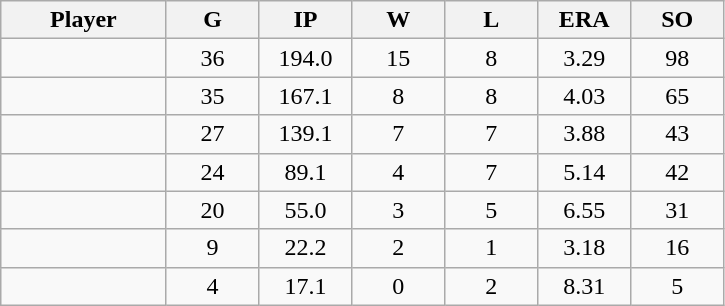<table class="wikitable sortable">
<tr>
<th bgcolor="#DDDDFF" width="16%">Player</th>
<th bgcolor="#DDDDFF" width="9%">G</th>
<th bgcolor="#DDDDFF" width="9%">IP</th>
<th bgcolor="#DDDDFF" width="9%">W</th>
<th bgcolor="#DDDDFF" width="9%">L</th>
<th bgcolor="#DDDDFF" width="9%">ERA</th>
<th bgcolor="#DDDDFF" width="9%">SO</th>
</tr>
<tr align="center">
<td></td>
<td>36</td>
<td>194.0</td>
<td>15</td>
<td>8</td>
<td>3.29</td>
<td>98</td>
</tr>
<tr align="center">
<td></td>
<td>35</td>
<td>167.1</td>
<td>8</td>
<td>8</td>
<td>4.03</td>
<td>65</td>
</tr>
<tr align="center">
<td></td>
<td>27</td>
<td>139.1</td>
<td>7</td>
<td>7</td>
<td>3.88</td>
<td>43</td>
</tr>
<tr align="center">
<td></td>
<td>24</td>
<td>89.1</td>
<td>4</td>
<td>7</td>
<td>5.14</td>
<td>42</td>
</tr>
<tr align="center">
<td></td>
<td>20</td>
<td>55.0</td>
<td>3</td>
<td>5</td>
<td>6.55</td>
<td>31</td>
</tr>
<tr align="center">
<td></td>
<td>9</td>
<td>22.2</td>
<td>2</td>
<td>1</td>
<td>3.18</td>
<td>16</td>
</tr>
<tr align="center">
<td></td>
<td>4</td>
<td>17.1</td>
<td>0</td>
<td>2</td>
<td>8.31</td>
<td>5</td>
</tr>
</table>
